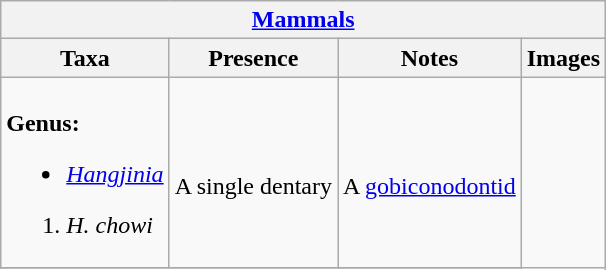<table class="wikitable" align="center">
<tr>
<th colspan="5" align="center"><strong><a href='#'>Mammals</a></strong></th>
</tr>
<tr>
<th>Taxa</th>
<th>Presence</th>
<th>Notes</th>
<th>Images</th>
</tr>
<tr>
<td><br><strong>Genus:</strong><ul><li><em><a href='#'>Hangjinia</a></em></li></ul><ol><li><em>H. chowi</em></li></ol></td>
<td><br>A single dentary</td>
<td><br>A <a href='#'>gobiconodontid</a></td>
<td rowspan="99"></td>
</tr>
<tr>
</tr>
</table>
